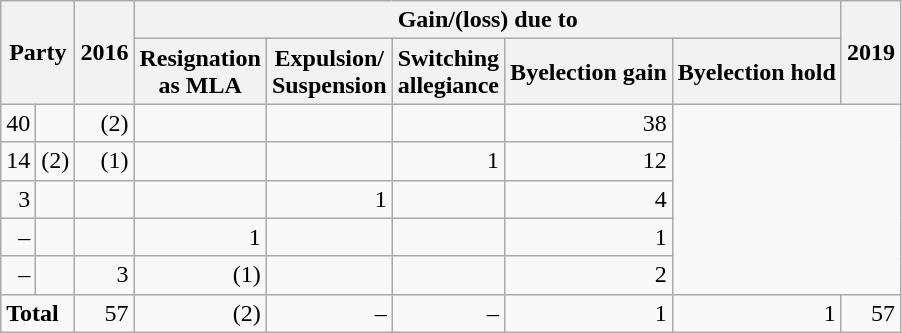<table class="wikitable" style="text-align:right">
<tr>
<th rowspan="2" colspan="2">Party</th>
<th rowspan="2">2016</th>
<th colspan="5">Gain/(loss) due to</th>
<th rowspan="2">2019</th>
</tr>
<tr>
<th>Resignation<br>as MLA</th>
<th>Expulsion/<br>Suspension</th>
<th>Switching<br>allegiance</th>
<th>Byelection gain</th>
<th>Byelection hold</th>
</tr>
<tr>
<td>40</td>
<td></td>
<td>(2)</td>
<td></td>
<td></td>
<td></td>
<td>38</td>
</tr>
<tr>
<td>14</td>
<td>(2)</td>
<td>(1)</td>
<td></td>
<td></td>
<td>1</td>
<td>12</td>
</tr>
<tr>
<td>3</td>
<td></td>
<td></td>
<td></td>
<td>1</td>
<td></td>
<td>4</td>
</tr>
<tr>
<td>–</td>
<td></td>
<td></td>
<td>1</td>
<td></td>
<td></td>
<td>1</td>
</tr>
<tr>
<td>–</td>
<td></td>
<td>3</td>
<td>(1)</td>
<td></td>
<td></td>
<td>2</td>
</tr>
<tr>
<td colspan="2" style="text-align:left;"><strong>Total</strong></td>
<td>57</td>
<td>(2)</td>
<td>–</td>
<td>–</td>
<td>1</td>
<td>1</td>
<td>57</td>
</tr>
</table>
